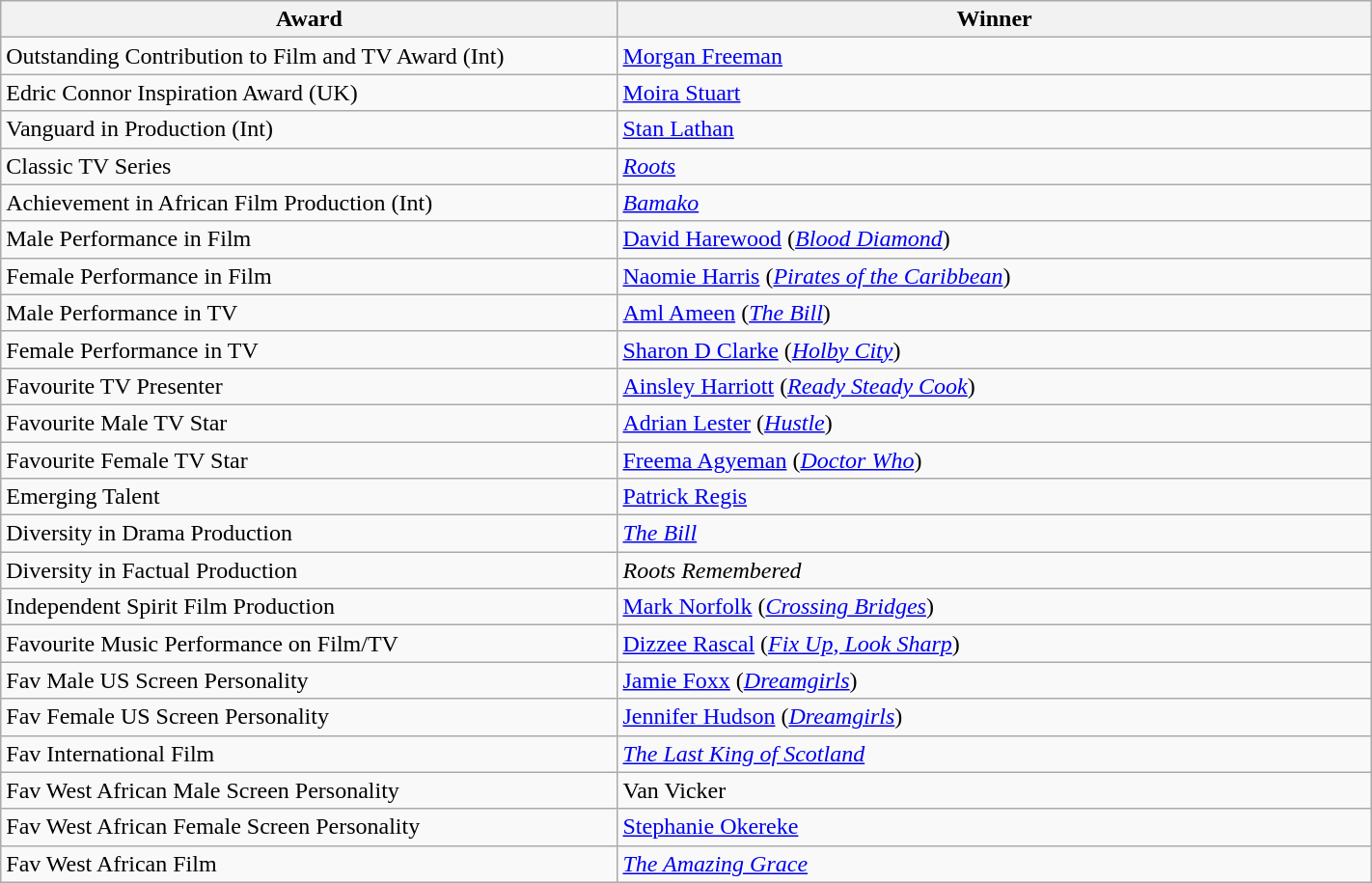<table class="wikitable" width=75%>
<tr>
<th width=45%>Award</th>
<th width=55%>Winner</th>
</tr>
<tr>
<td>Outstanding Contribution to Film and TV Award (Int)</td>
<td><a href='#'>Morgan Freeman</a></td>
</tr>
<tr>
<td>Edric Connor Inspiration Award (UK)</td>
<td><a href='#'>Moira Stuart</a></td>
</tr>
<tr>
<td>Vanguard in Production (Int)</td>
<td><a href='#'>Stan Lathan</a></td>
</tr>
<tr>
<td>Classic TV Series</td>
<td><em><a href='#'>Roots</a></em></td>
</tr>
<tr>
<td>Achievement in African Film Production (Int)</td>
<td><em><a href='#'>Bamako</a></em></td>
</tr>
<tr>
<td>Male Performance in Film</td>
<td><a href='#'>David Harewood</a> (<em><a href='#'>Blood Diamond</a></em>)</td>
</tr>
<tr>
<td>Female Performance in Film</td>
<td><a href='#'>Naomie Harris</a> (<em><a href='#'>Pirates of the Caribbean</a></em>)</td>
</tr>
<tr>
<td>Male Performance in TV</td>
<td><a href='#'>Aml Ameen</a> (<em><a href='#'>The Bill</a></em>)</td>
</tr>
<tr>
<td>Female Performance in TV</td>
<td><a href='#'>Sharon D Clarke</a> (<em><a href='#'>Holby City</a></em>)</td>
</tr>
<tr>
<td>Favourite TV Presenter</td>
<td><a href='#'>Ainsley Harriott</a> (<em><a href='#'>Ready Steady Cook</a></em>)</td>
</tr>
<tr>
<td>Favourite Male TV Star</td>
<td><a href='#'>Adrian Lester</a> (<em><a href='#'>Hustle</a></em>)</td>
</tr>
<tr>
<td>Favourite Female TV Star</td>
<td><a href='#'>Freema Agyeman</a> (<em><a href='#'>Doctor Who</a></em>)</td>
</tr>
<tr>
<td>Emerging Talent</td>
<td><a href='#'>Patrick Regis</a></td>
</tr>
<tr>
<td>Diversity in Drama Production</td>
<td><em><a href='#'>The Bill</a></em></td>
</tr>
<tr>
<td>Diversity in Factual Production</td>
<td><em>Roots Remembered</em></td>
</tr>
<tr>
<td>Independent Spirit Film Production</td>
<td><a href='#'>Mark Norfolk</a> (<em><a href='#'>Crossing Bridges</a></em>)</td>
</tr>
<tr>
<td>Favourite Music Performance on Film/TV</td>
<td><a href='#'>Dizzee Rascal</a> (<em><a href='#'>Fix Up, Look Sharp</a></em>)</td>
</tr>
<tr>
<td>Fav Male US Screen Personality</td>
<td><a href='#'>Jamie Foxx</a> (<em><a href='#'>Dreamgirls</a></em>)</td>
</tr>
<tr>
<td>Fav Female US Screen Personality</td>
<td><a href='#'>Jennifer Hudson</a> (<em><a href='#'>Dreamgirls</a></em>)</td>
</tr>
<tr>
<td>Fav International Film</td>
<td><em><a href='#'>The Last King of Scotland</a></em></td>
</tr>
<tr>
<td>Fav West African Male Screen Personality</td>
<td>Van Vicker</td>
</tr>
<tr>
<td>Fav West African Female Screen Personality</td>
<td><a href='#'>Stephanie Okereke</a></td>
</tr>
<tr>
<td>Fav West African Film</td>
<td><em><a href='#'>The Amazing Grace</a></em></td>
</tr>
</table>
